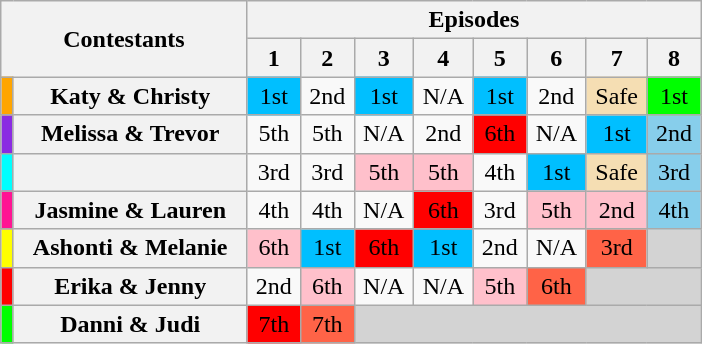<table class="wikitable" style="text-align:center; width:37%">
<tr>
<th rowspan="2" colspan="2">Contestants</th>
<th colspan="8">Episodes</th>
</tr>
<tr>
<th>1</th>
<th>2</th>
<th>3</th>
<th>4</th>
<th>5</th>
<th>6</th>
<th>7</th>
<th>8</th>
</tr>
<tr>
<th style="background-color:orange;"></th>
<th>Katy & Christy</th>
<td bgcolor="deepskyblue">1st</td>
<td>2nd</td>
<td bgcolor="deepskyblue">1st</td>
<td>N/A</td>
<td bgcolor="deepskyblue">1st</td>
<td>2nd</td>
<td bgcolor="wheat">Safe</td>
<td bgcolor="lime">1st</td>
</tr>
<tr>
<th style="background-color:blueviolet;"></th>
<th>Melissa & Trevor</th>
<td>5th</td>
<td>5th</td>
<td>N/A</td>
<td>2nd</td>
<td bgcolor="red">6th</td>
<td>N/A</td>
<td bgcolor="deepskyblue">1st</td>
<td bgcolor="skyblue">2nd</td>
</tr>
<tr>
<th style="background-color:aqua;"></th>
<th></th>
<td>3rd</td>
<td>3rd</td>
<td bgcolor="pink">5th</td>
<td bgcolor="pink">5th</td>
<td>4th</td>
<td bgcolor="deepskyblue">1st</td>
<td bgcolor="wheat">Safe</td>
<td bgcolor="skyblue">3rd</td>
</tr>
<tr>
<th style="background-color:deeppink;"></th>
<th>Jasmine & Lauren</th>
<td>4th</td>
<td>4th</td>
<td>N/A</td>
<td bgcolor="red">6th</td>
<td>3rd</td>
<td bgcolor="pink">5th</td>
<td bgcolor="pink">2nd</td>
<td bgcolor="skyblue">4th</td>
</tr>
<tr>
<th style="background-color:yellow;"></th>
<th>Ashonti & Melanie</th>
<td bgcolor="pink">6th</td>
<td bgcolor="deepskyblue">1st</td>
<td bgcolor="red">6th</td>
<td bgcolor="deepskyblue">1st</td>
<td>2nd</td>
<td>N/A</td>
<td bgcolor="tomato">3rd</td>
<td colspan="5" style="text-align:center;background-color:lightgrey;"></td>
</tr>
<tr>
<th style="background-color:red;"></th>
<th>Erika & Jenny</th>
<td>2nd</td>
<td bgcolor="pink">6th</td>
<td>N/A</td>
<td>N/A</td>
<td bgcolor="pink">5th</td>
<td bgcolor="tomato">6th</td>
<td colspan="5" style="text-align:center;background-color:lightgrey;"></td>
</tr>
<tr>
<th style="background-color:lime;"></th>
<th>Danni & Judi</th>
<td bgcolor="red">7th</td>
<td bgcolor="tomato">7th</td>
<td colspan="6" style="text-align:center;background-color:lightgrey;"></td>
</tr>
</table>
